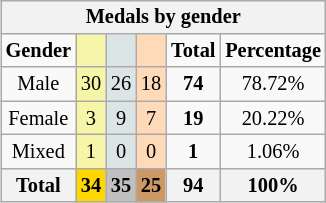<table class=wikitable style="font-size:85%; float:right;text-align:center">
<tr bgcolor=EFEFEF>
<th colspan=6>Medals by gender</th>
</tr>
<tr>
<td><strong>Gender</strong></td>
<td bgcolor=F7F6A8></td>
<td bgcolor=DCE5E5></td>
<td bgcolor=FFDAB9></td>
<td><strong>Total</strong></td>
<td><strong>Percentage</strong></td>
</tr>
<tr>
<td>Male</td>
<td bgcolor=F7F6A8>30</td>
<td bgcolor=DCE5E5>26</td>
<td bgcolor=FFDAB9>18</td>
<td><strong>74</strong></td>
<td>78.72%</td>
</tr>
<tr>
<td>Female</td>
<td bgcolor=F7F6A8>3</td>
<td bgcolor=DCE5E5>9</td>
<td bgcolor=FFDAB9>7</td>
<td><strong>19</strong></td>
<td>20.22%</td>
</tr>
<tr>
<td>Mixed</td>
<td bgcolor=F7F6A8>1</td>
<td bgcolor=DCE5E5>0</td>
<td bgcolor=FFDAB9>0</td>
<td><strong>1</strong></td>
<td>1.06%</td>
</tr>
<tr>
<th>Total</th>
<th style=background:gold>34</th>
<th style=background:silver>35</th>
<th style=background:#C96>25</th>
<th>94</th>
<th>100%</th>
</tr>
</table>
